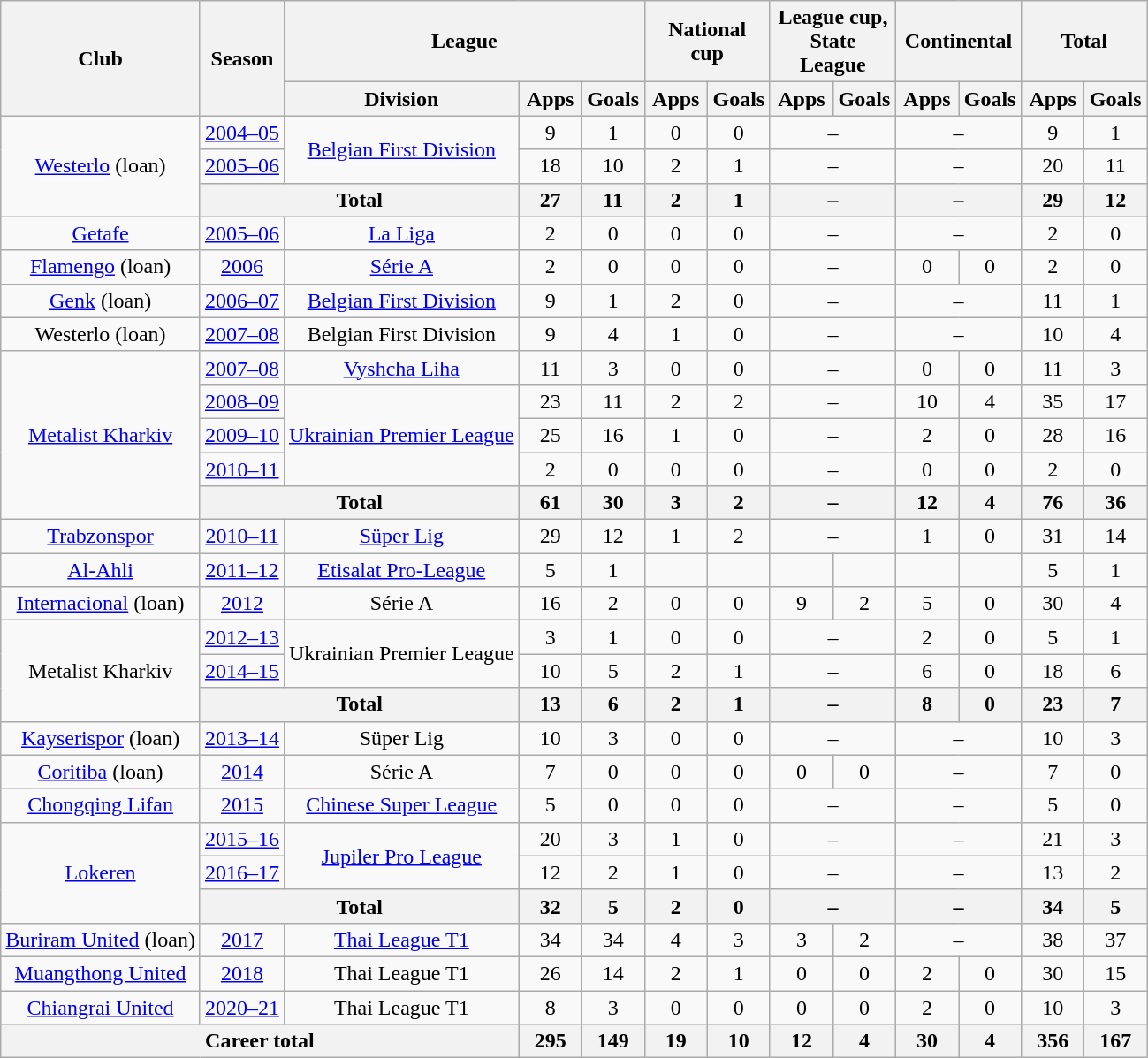<table class="wikitable" style="text-align: center">
<tr>
<th rowspan="2">Club</th>
<th rowspan="2">Season</th>
<th colspan="3">League</th>
<th colspan="2">National cup</th>
<th colspan="2">League cup, State League</th>
<th colspan="2">Continental</th>
<th colspan="2">Total</th>
</tr>
<tr>
<th>Division</th>
<th width="40">Apps</th>
<th width="40">Goals</th>
<th width="40">Apps</th>
<th width="40">Goals</th>
<th width="40">Apps</th>
<th width="40">Goals</th>
<th width="40">Apps</th>
<th width="40">Goals</th>
<th width="40">Apps</th>
<th width="40">Goals</th>
</tr>
<tr>
<td rowspan="3"><a href='#'>Westerlo</a> (loan)</td>
<td><a href='#'>2004–05</a></td>
<td rowspan="2"><a href='#'>Belgian First Division</a></td>
<td>9</td>
<td>1</td>
<td>0</td>
<td>0</td>
<td colspan="2">–</td>
<td colspan="2">–</td>
<td>9</td>
<td>1</td>
</tr>
<tr>
<td><a href='#'>2005–06</a></td>
<td>18</td>
<td>10</td>
<td>2</td>
<td>1</td>
<td colspan="2">–</td>
<td colspan="2">–</td>
<td>20</td>
<td>11</td>
</tr>
<tr>
<th colspan="2">Total</th>
<th>27</th>
<th>11</th>
<th>2</th>
<th>1</th>
<th colspan="2">–</th>
<th colspan="2">–</th>
<th>29</th>
<th>12</th>
</tr>
<tr>
<td><a href='#'>Getafe</a></td>
<td><a href='#'>2005–06</a></td>
<td><a href='#'>La Liga</a></td>
<td>2</td>
<td>0</td>
<td>0</td>
<td>0</td>
<td colspan="2">–</td>
<td colspan="2">–</td>
<td>2</td>
<td>0</td>
</tr>
<tr>
<td><a href='#'>Flamengo</a> (loan)</td>
<td><a href='#'>2006</a></td>
<td><a href='#'>Série A</a></td>
<td>2</td>
<td>0</td>
<td>0</td>
<td>0</td>
<td colspan="2">–</td>
<td>0</td>
<td>0</td>
<td>2</td>
<td>0</td>
</tr>
<tr>
<td><a href='#'>Genk</a> (loan)</td>
<td><a href='#'>2006–07</a></td>
<td><a href='#'>Belgian First Division</a></td>
<td>9</td>
<td>1</td>
<td>2</td>
<td>0</td>
<td colspan="2">–</td>
<td colspan="2">–</td>
<td>11</td>
<td>1</td>
</tr>
<tr>
<td>Westerlo (loan)</td>
<td><a href='#'>2007–08</a></td>
<td>Belgian First Division</td>
<td>9</td>
<td>4</td>
<td>1</td>
<td>0</td>
<td colspan="2">–</td>
<td colspan="2">–</td>
<td>10</td>
<td>4</td>
</tr>
<tr>
<td rowspan="5"><a href='#'>Metalist Kharkiv</a></td>
<td><a href='#'>2007–08</a></td>
<td><a href='#'>Vyshcha Liha</a></td>
<td>11</td>
<td>3</td>
<td>0</td>
<td>0</td>
<td colspan="2">–</td>
<td>0</td>
<td>0</td>
<td>11</td>
<td>3</td>
</tr>
<tr>
<td><a href='#'>2008–09</a></td>
<td rowspan="3"><a href='#'>Ukrainian Premier League</a></td>
<td>23</td>
<td>11</td>
<td>2</td>
<td>2</td>
<td colspan="2">–</td>
<td>10</td>
<td>4</td>
<td>35</td>
<td>17</td>
</tr>
<tr>
<td><a href='#'>2009–10</a></td>
<td>25</td>
<td>16</td>
<td>1</td>
<td>0</td>
<td colspan="2">–</td>
<td>2</td>
<td>0</td>
<td>28</td>
<td>16</td>
</tr>
<tr>
<td><a href='#'>2010–11</a></td>
<td>2</td>
<td>0</td>
<td>0</td>
<td>0</td>
<td colspan="2">–</td>
<td>0</td>
<td>0</td>
<td>2</td>
<td>0</td>
</tr>
<tr>
<th colspan="2">Total</th>
<th>61</th>
<th>30</th>
<th>3</th>
<th>2</th>
<th colspan="2">–</th>
<th>12</th>
<th>4</th>
<th>76</th>
<th>36</th>
</tr>
<tr>
<td><a href='#'>Trabzonspor</a></td>
<td><a href='#'>2010–11</a></td>
<td><a href='#'>Süper Lig</a></td>
<td>29</td>
<td>12</td>
<td>1</td>
<td>2</td>
<td colspan="2">–</td>
<td>1</td>
<td>0</td>
<td>31</td>
<td>14</td>
</tr>
<tr>
<td><a href='#'>Al-Ahli</a></td>
<td><a href='#'>2011–12</a></td>
<td><a href='#'>Etisalat Pro-League</a></td>
<td>5</td>
<td>1</td>
<td></td>
<td></td>
<td></td>
<td></td>
<td></td>
<td></td>
<td>5</td>
<td>1</td>
</tr>
<tr>
<td><a href='#'>Internacional</a> (loan)</td>
<td><a href='#'>2012</a></td>
<td>Série A</td>
<td>16</td>
<td>2</td>
<td>0</td>
<td>0</td>
<td>9</td>
<td>2</td>
<td>5</td>
<td>0</td>
<td>30</td>
<td>4</td>
</tr>
<tr>
<td rowspan="3">Metalist Kharkiv</td>
<td><a href='#'>2012–13</a></td>
<td rowspan="2">Ukrainian Premier League</td>
<td>3</td>
<td>1</td>
<td>0</td>
<td>0</td>
<td colspan="2">–</td>
<td>2</td>
<td>0</td>
<td>5</td>
<td>1</td>
</tr>
<tr>
<td><a href='#'>2014–15</a></td>
<td>10</td>
<td>5</td>
<td>2</td>
<td>1</td>
<td colspan="2">–</td>
<td>6</td>
<td>0</td>
<td>18</td>
<td>6</td>
</tr>
<tr>
<th colspan="2">Total</th>
<th>13</th>
<th>6</th>
<th>2</th>
<th>1</th>
<th colspan="2">–</th>
<th>8</th>
<th>0</th>
<th>23</th>
<th>7</th>
</tr>
<tr>
<td><a href='#'>Kayserispor</a> (loan)</td>
<td><a href='#'>2013–14</a></td>
<td>Süper Lig</td>
<td>10</td>
<td>3</td>
<td>0</td>
<td>0</td>
<td colspan="2">–</td>
<td colspan="2">–</td>
<td>10</td>
<td>3</td>
</tr>
<tr>
<td><a href='#'>Coritiba</a> (loan)</td>
<td><a href='#'>2014</a></td>
<td>Série A</td>
<td>7</td>
<td>0</td>
<td>0</td>
<td>0</td>
<td>0</td>
<td>0</td>
<td colspan="2">–</td>
<td>7</td>
<td>0</td>
</tr>
<tr>
<td><a href='#'>Chongqing Lifan</a></td>
<td><a href='#'>2015</a></td>
<td><a href='#'>Chinese Super League</a></td>
<td>5</td>
<td>0</td>
<td>0</td>
<td>0</td>
<td colspan="2">–</td>
<td colspan="2">–</td>
<td>5</td>
<td>0</td>
</tr>
<tr>
<td rowspan="3"><a href='#'>Lokeren</a></td>
<td><a href='#'>2015–16</a></td>
<td rowspan="2"><a href='#'>Jupiler Pro League</a></td>
<td>20</td>
<td>3</td>
<td>1</td>
<td>0</td>
<td colspan="2">–</td>
<td colspan="2">–</td>
<td>21</td>
<td>3</td>
</tr>
<tr>
<td><a href='#'>2016–17</a></td>
<td>12</td>
<td>2</td>
<td>1</td>
<td>0</td>
<td colspan="2">–</td>
<td colspan="2">–</td>
<td>13</td>
<td>2</td>
</tr>
<tr>
<th colspan="2">Total</th>
<th>32</th>
<th>5</th>
<th>2</th>
<th>0</th>
<th colspan="2">–</th>
<th colspan="2">–</th>
<th>34</th>
<th>5</th>
</tr>
<tr>
<td><a href='#'>Buriram United</a> (loan)</td>
<td><a href='#'>2017</a></td>
<td><a href='#'>Thai League T1</a></td>
<td>34</td>
<td>34</td>
<td>4</td>
<td>3</td>
<td>3</td>
<td>2</td>
<td colspan="2">–</td>
<td>38</td>
<td>37</td>
</tr>
<tr>
<td><a href='#'>Muangthong United</a></td>
<td><a href='#'>2018</a></td>
<td>Thai League T1</td>
<td>26</td>
<td>14</td>
<td>2</td>
<td>1</td>
<td>0</td>
<td>0</td>
<td>2</td>
<td>0</td>
<td>30</td>
<td>15</td>
</tr>
<tr>
<td><a href='#'>Chiangrai United</a></td>
<td><a href='#'>2020–21</a></td>
<td>Thai League T1</td>
<td>8</td>
<td>3</td>
<td>0</td>
<td>0</td>
<td>0</td>
<td>0</td>
<td>2</td>
<td>0</td>
<td>10</td>
<td>3</td>
</tr>
<tr>
<th colspan="3">Career total</th>
<th>295</th>
<th>149</th>
<th>19</th>
<th>10</th>
<th>12</th>
<th>4</th>
<th>30</th>
<th>4</th>
<th>356</th>
<th>167</th>
</tr>
</table>
